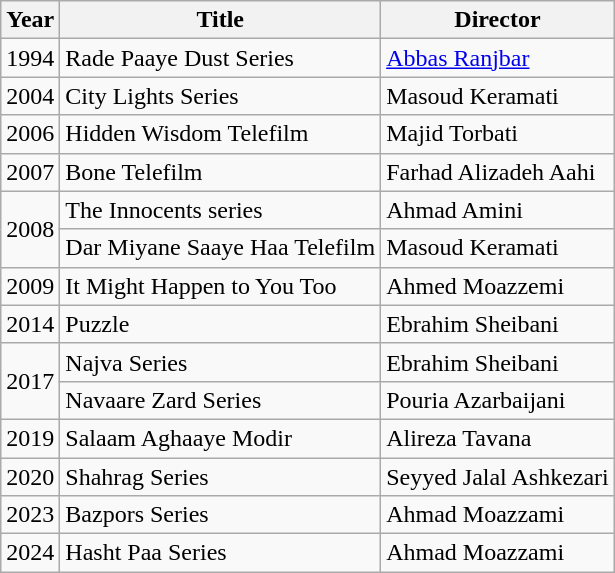<table class="wikitable">
<tr>
<th>Year</th>
<th>Title</th>
<th>Director</th>
</tr>
<tr>
<td>1994</td>
<td>Rade Paaye Dust Series</td>
<td><a href='#'>Abbas Ranjbar</a></td>
</tr>
<tr>
<td>2004</td>
<td>City Lights Series</td>
<td>Masoud Keramati</td>
</tr>
<tr>
<td>2006</td>
<td>Hidden Wisdom Telefilm</td>
<td>Majid Torbati</td>
</tr>
<tr>
<td>2007</td>
<td>Bone Telefilm</td>
<td>Farhad Alizadeh Aahi</td>
</tr>
<tr>
<td rowspan="2">2008</td>
<td>The Innocents series</td>
<td>Ahmad Amini</td>
</tr>
<tr>
<td>Dar Miyane Saaye Haa Telefilm</td>
<td>Masoud Keramati</td>
</tr>
<tr>
<td>2009</td>
<td>It Might Happen to You Too</td>
<td>Ahmed Moazzemi</td>
</tr>
<tr>
<td>2014</td>
<td>Puzzle</td>
<td>Ebrahim Sheibani</td>
</tr>
<tr>
<td rowspan="2">2017</td>
<td>Najva Series</td>
<td>Ebrahim Sheibani</td>
</tr>
<tr>
<td>Navaare Zard Series</td>
<td>Pouria Azarbaijani</td>
</tr>
<tr>
<td>2019</td>
<td>Salaam Aghaaye Modir</td>
<td>Alireza Tavana</td>
</tr>
<tr>
<td>2020</td>
<td>Shahrag Series</td>
<td>Seyyed Jalal Ashkezari</td>
</tr>
<tr>
<td>2023</td>
<td>Bazpors Series</td>
<td>Ahmad Moazzami</td>
</tr>
<tr>
<td>2024</td>
<td>Hasht Paa Series</td>
<td>Ahmad Moazzami</td>
</tr>
</table>
